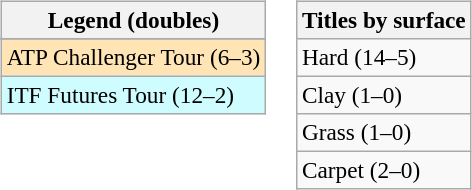<table>
<tr valign=top>
<td><br><table class=wikitable style=font-size:97%>
<tr>
<th>Legend (doubles)</th>
</tr>
<tr bgcolor=e5d1cb>
</tr>
<tr bgcolor=moccasin>
<td>ATP Challenger Tour (6–3)</td>
</tr>
<tr bgcolor=cffcff>
<td>ITF Futures Tour (12–2)</td>
</tr>
</table>
</td>
<td><br><table class=wikitable style=font-size:97%>
<tr>
<th>Titles by surface</th>
</tr>
<tr>
<td>Hard (14–5)</td>
</tr>
<tr>
<td>Clay (1–0)</td>
</tr>
<tr>
<td>Grass (1–0)</td>
</tr>
<tr>
<td>Carpet (2–0)</td>
</tr>
</table>
</td>
</tr>
</table>
